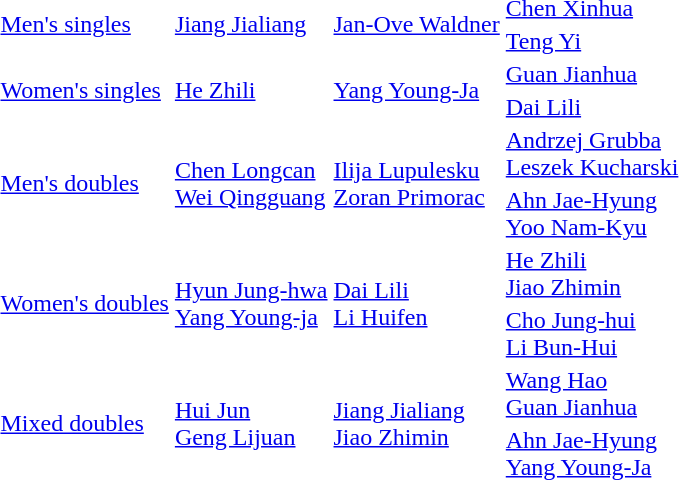<table>
<tr>
<td rowspan=2><a href='#'>Men's singles</a></td>
<td rowspan=2> <a href='#'>Jiang Jialiang</a></td>
<td rowspan=2> <a href='#'>Jan-Ove Waldner</a></td>
<td> <a href='#'>Chen Xinhua</a></td>
</tr>
<tr>
<td> <a href='#'>Teng Yi</a></td>
</tr>
<tr>
<td rowspan=2><a href='#'>Women's singles</a></td>
<td rowspan=2> <a href='#'>He Zhili</a></td>
<td rowspan=2> <a href='#'>Yang Young-Ja</a></td>
<td> <a href='#'>Guan Jianhua</a></td>
</tr>
<tr>
<td> <a href='#'>Dai Lili</a></td>
</tr>
<tr>
<td rowspan=2><a href='#'>Men's doubles</a></td>
<td rowspan=2> <a href='#'>Chen Longcan</a><br> <a href='#'>Wei Qingguang</a></td>
<td rowspan=2> <a href='#'>Ilija Lupulesku</a><br> <a href='#'>Zoran Primorac</a></td>
<td> <a href='#'>Andrzej Grubba</a><br> <a href='#'>Leszek Kucharski</a></td>
</tr>
<tr>
<td> <a href='#'>Ahn Jae-Hyung</a><br> <a href='#'>Yoo Nam-Kyu</a></td>
</tr>
<tr>
<td rowspan=2><a href='#'>Women's doubles</a></td>
<td rowspan=2> <a href='#'>Hyun Jung-hwa</a><br> <a href='#'>Yang Young-ja</a></td>
<td rowspan=2> <a href='#'>Dai Lili</a><br> <a href='#'>Li Huifen</a></td>
<td> <a href='#'>He Zhili</a><br> <a href='#'>Jiao Zhimin</a></td>
</tr>
<tr>
<td> <a href='#'>Cho Jung-hui</a><br> <a href='#'>Li Bun-Hui</a></td>
</tr>
<tr>
<td rowspan=2><a href='#'>Mixed doubles</a></td>
<td rowspan=2> <a href='#'>Hui Jun</a><br> <a href='#'>Geng Lijuan</a></td>
<td rowspan=2> <a href='#'>Jiang Jialiang</a><br> <a href='#'>Jiao Zhimin</a></td>
<td> <a href='#'>Wang Hao</a><br> <a href='#'>Guan Jianhua</a></td>
</tr>
<tr>
<td> <a href='#'>Ahn Jae-Hyung</a><br> <a href='#'>Yang Young-Ja</a></td>
</tr>
</table>
